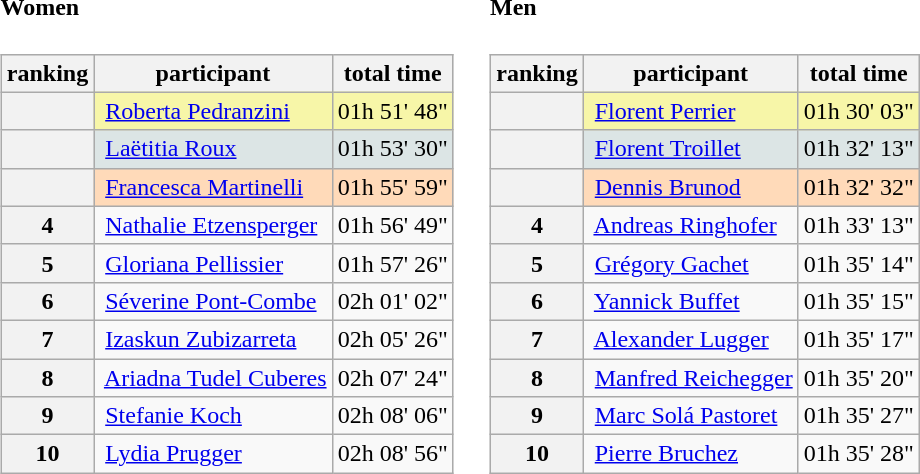<table>
<tr>
<td><br><h4>Women</h4><table class="wikitable">
<tr>
<th>ranking</th>
<th>participant</th>
<th>total time</th>
</tr>
<tr>
<th bgcolor="gold"></th>
<td bgcolor="#F7F6A8"> <a href='#'>Roberta Pedranzini</a></td>
<td bgcolor="#F7F6A8">01h 51' 48"</td>
</tr>
<tr>
<th bgcolor="silver"></th>
<td bgcolor="#DCE5E5"> <a href='#'>Laëtitia Roux</a></td>
<td bgcolor="#DCE5E5">01h 53' 30"</td>
</tr>
<tr>
<th bgcolor="#cc9966"></th>
<td bgcolor="#FFDAB9"> <a href='#'>Francesca Martinelli</a></td>
<td bgcolor="#FFDAB9">01h 55' 59"</td>
</tr>
<tr>
<th>4</th>
<td> <a href='#'>Nathalie Etzensperger</a></td>
<td>01h 56' 49"</td>
</tr>
<tr>
<th>5</th>
<td> <a href='#'>Gloriana Pellissier</a></td>
<td>01h 57' 26"</td>
</tr>
<tr>
<th>6</th>
<td> <a href='#'>Séverine Pont-Combe</a></td>
<td>02h 01' 02"</td>
</tr>
<tr>
<th>7</th>
<td> <a href='#'>Izaskun Zubizarreta</a></td>
<td>02h 05' 26"</td>
</tr>
<tr>
<th>8</th>
<td> <a href='#'>Ariadna Tudel Cuberes</a></td>
<td>02h 07' 24"</td>
</tr>
<tr>
<th>9</th>
<td> <a href='#'>Stefanie Koch</a></td>
<td>02h 08' 06"</td>
</tr>
<tr>
<th>10</th>
<td> <a href='#'>Lydia Prugger</a></td>
<td>02h 08' 56"</td>
</tr>
</table>
</td>
<td></td>
<td><br><h4>Men</h4><table class="wikitable">
<tr>
<th>ranking</th>
<th>participant</th>
<th>total time</th>
</tr>
<tr>
<th bgcolor="gold"></th>
<td bgcolor="#F7F6A8"> <a href='#'>Florent Perrier</a></td>
<td bgcolor="#F7F6A8">01h 30' 03"</td>
</tr>
<tr>
<th bgcolor="silver"></th>
<td bgcolor="#DCE5E5"> <a href='#'>Florent Troillet</a></td>
<td bgcolor="#DCE5E5">01h 32' 13"</td>
</tr>
<tr>
<th bgcolor="#cc9966"></th>
<td bgcolor="#FFDAB9"> <a href='#'>Dennis Brunod</a></td>
<td bgcolor="#FFDAB9">01h 32' 32"</td>
</tr>
<tr>
<th>4</th>
<td> <a href='#'>Andreas Ringhofer</a></td>
<td>01h 33' 13"</td>
</tr>
<tr>
<th>5</th>
<td> <a href='#'>Grégory Gachet</a></td>
<td>01h 35' 14"</td>
</tr>
<tr>
<th>6</th>
<td> <a href='#'>Yannick Buffet</a></td>
<td>01h 35' 15"</td>
</tr>
<tr>
<th>7</th>
<td> <a href='#'>Alexander Lugger</a></td>
<td>01h 35' 17"</td>
</tr>
<tr>
<th>8</th>
<td> <a href='#'>Manfred Reichegger</a></td>
<td>01h 35' 20"</td>
</tr>
<tr>
<th>9</th>
<td> <a href='#'>Marc Solá Pastoret</a></td>
<td>01h 35' 27"</td>
</tr>
<tr>
<th>10</th>
<td> <a href='#'>Pierre Bruchez</a></td>
<td>01h 35' 28"</td>
</tr>
</table>
</td>
</tr>
</table>
